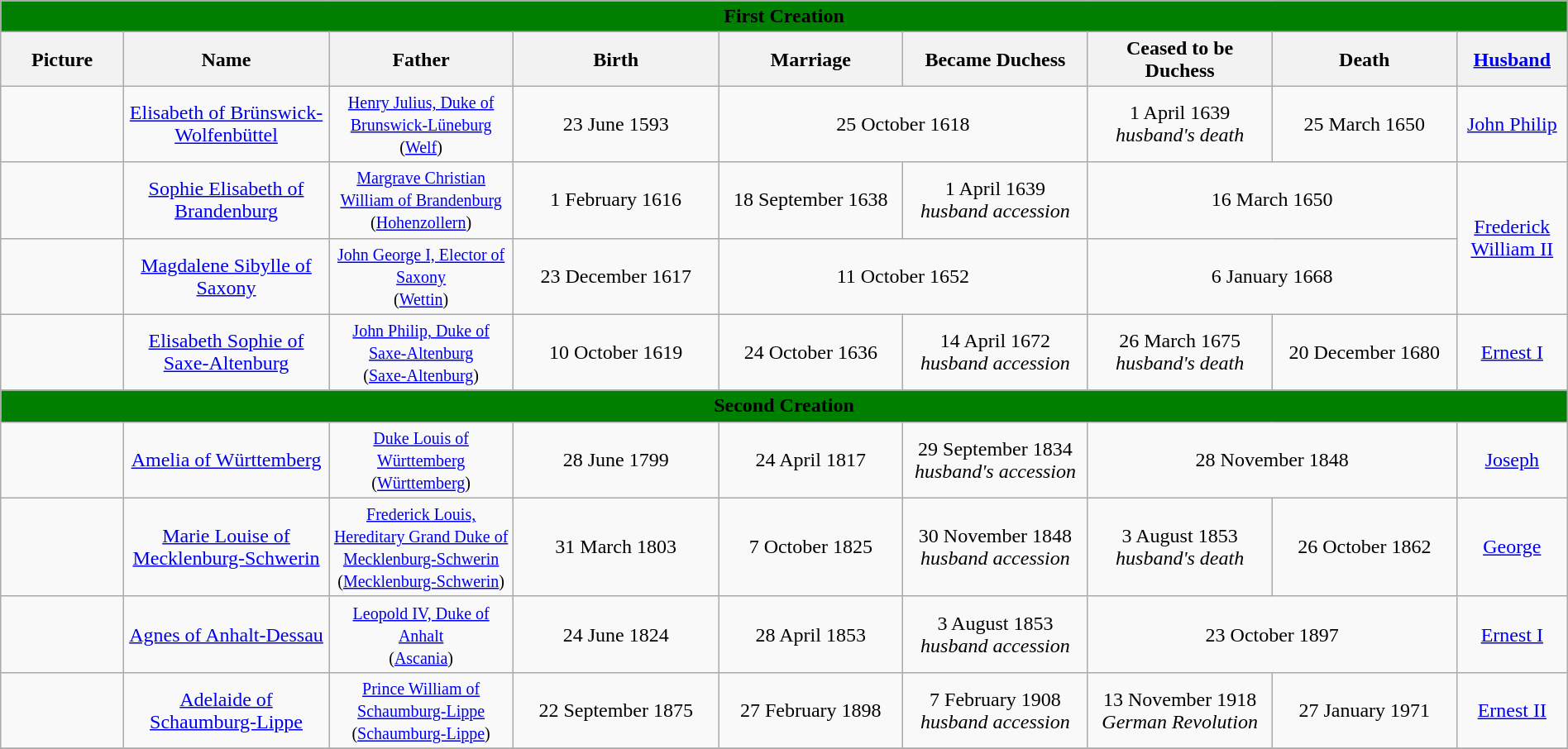<table width=100% class="wikitable">
<tr>
<td colspan="9" bgcolor=green align=center><strong><span>First Creation</span></strong></td>
</tr>
<tr>
<th width = "6%">Picture</th>
<th width = "10%">Name</th>
<th width = "9%">Father</th>
<th width = "10%">Birth</th>
<th width = "9%">Marriage</th>
<th width = "9%">Became Duchess</th>
<th width = "9%">Ceased to be Duchess</th>
<th width = "9%">Death</th>
<th width = "5%"><a href='#'>Husband</a></th>
</tr>
<tr>
<td align="center"></td>
<td align="center"><a href='#'>Elisabeth of Brünswick-Wolfenbüttel</a></td>
<td align="center"><small><a href='#'>Henry Julius, Duke of Brunswick-Lüneburg</a><br>(<a href='#'>Welf</a>)</small></td>
<td align="center">23 June 1593</td>
<td align="center" colspan="2">25 October 1618</td>
<td align="center">1 April 1639<br><em>husband's death</em></td>
<td align="center">25 March 1650</td>
<td align="center"><a href='#'>John Philip</a></td>
</tr>
<tr>
<td align="center"></td>
<td align="center"><a href='#'>Sophie Elisabeth of Brandenburg</a></td>
<td align="center"><small><a href='#'>Margrave Christian William of Brandenburg</a><br>(<a href='#'>Hohenzollern</a>)</small></td>
<td align="center">1 February 1616</td>
<td align="center">18 September 1638</td>
<td align="center">1 April 1639<br><em>husband accession</em></td>
<td align="center" colspan="2">16 March 1650</td>
<td align="center" rowspan="2"><a href='#'>Frederick William II</a></td>
</tr>
<tr>
<td align="center"></td>
<td align="center"><a href='#'>Magdalene Sibylle of Saxony</a></td>
<td align="center"><small><a href='#'>John George I, Elector of Saxony</a><br>(<a href='#'>Wettin</a>)</small></td>
<td align="center">23 December 1617</td>
<td align="center" colspan="2">11 October 1652</td>
<td align="center" colspan="2">6 January 1668</td>
</tr>
<tr>
<td align="center"></td>
<td align="center"><a href='#'>Elisabeth Sophie of Saxe-Altenburg</a></td>
<td align="center"><small><a href='#'>John Philip, Duke of Saxe-Altenburg</a><br>(<a href='#'>Saxe-Altenburg</a>)</small></td>
<td align="center">10 October 1619</td>
<td align="center">24 October 1636</td>
<td align="center">14 April 1672<br><em>husband accession</em></td>
<td align="center">26 March 1675<br><em>husband's death</em></td>
<td align="center">20 December 1680</td>
<td align="center"><a href='#'>Ernest I</a></td>
</tr>
<tr>
<td colspan="9" bgcolor=green align=center><strong><span>Second Creation</span></strong></td>
</tr>
<tr>
<td align="center"></td>
<td align="center"><a href='#'>Amelia of Württemberg</a></td>
<td align="center"><small><a href='#'>Duke Louis of Württemberg</a><br>(<a href='#'>Württemberg</a>)</small></td>
<td align="center">28 June 1799</td>
<td align="center">24 April 1817</td>
<td align="center">29 September 1834<br><em>husband's accession</em></td>
<td align="center" colspan="2">28 November 1848</td>
<td align="center"><a href='#'>Joseph</a></td>
</tr>
<tr>
<td align="center"></td>
<td align="center"><a href='#'>Marie Louise of Mecklenburg-Schwerin</a></td>
<td align="center"><small><a href='#'>Frederick Louis, Hereditary Grand Duke of Mecklenburg-Schwerin</a><br>(<a href='#'>Mecklenburg-Schwerin</a>)</small></td>
<td align="center">31 March 1803</td>
<td align="center">7 October 1825</td>
<td align="center">30 November 1848<br><em>husband accession</em></td>
<td align="center">3 August 1853<br><em>husband's death</em></td>
<td align="center">26 October 1862</td>
<td align="center"><a href='#'>George</a></td>
</tr>
<tr>
<td align="center"></td>
<td align="center"><a href='#'>Agnes of Anhalt-Dessau</a></td>
<td align="center"><small><a href='#'>Leopold IV, Duke of Anhalt</a><br>(<a href='#'>Ascania</a>)</small></td>
<td align="center">24 June 1824</td>
<td align="center">28 April 1853</td>
<td align="center">3 August 1853<br><em>husband accession</em></td>
<td align="center" colspan="2">23 October 1897</td>
<td align="center"><a href='#'>Ernest I</a></td>
</tr>
<tr>
<td align="center"></td>
<td align="center"><a href='#'>Adelaide of Schaumburg-Lippe</a></td>
<td align="center"><small><a href='#'>Prince William of Schaumburg-Lippe</a><br>(<a href='#'>Schaumburg-Lippe</a>)</small></td>
<td align="center">22 September 1875</td>
<td align="center">27 February 1898</td>
<td align="center">7 February 1908<br><em>husband accession</em></td>
<td align="center">13 November 1918<br><em>German Revolution</em></td>
<td align="center">27 January 1971</td>
<td align="center"><a href='#'>Ernest II</a></td>
</tr>
<tr>
</tr>
</table>
